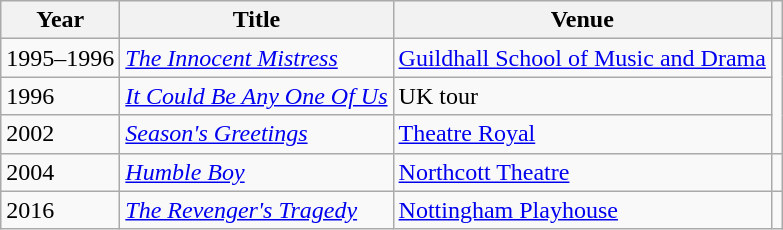<table class="wikitable">
<tr>
<th>Year</th>
<th>Title</th>
<th>Venue</th>
<th></th>
</tr>
<tr>
<td>1995–1996</td>
<td><em><a href='#'>The Innocent Mistress</a></em></td>
<td><a href='#'>Guildhall School of Music and Drama</a></td>
<td rowspan="3" align="center"></td>
</tr>
<tr>
<td>1996</td>
<td><em><a href='#'>It Could Be Any One Of Us</a></em></td>
<td>UK tour</td>
</tr>
<tr>
<td>2002</td>
<td><em><a href='#'>Season's Greetings</a></em></td>
<td><a href='#'>Theatre Royal</a></td>
</tr>
<tr>
<td>2004</td>
<td><em><a href='#'>Humble Boy</a></em></td>
<td><a href='#'>Northcott Theatre</a></td>
<td align="center"></td>
</tr>
<tr>
<td>2016</td>
<td><em><a href='#'>The Revenger's Tragedy</a></em></td>
<td><a href='#'>Nottingham Playhouse</a></td>
<td align="center"></td>
</tr>
</table>
